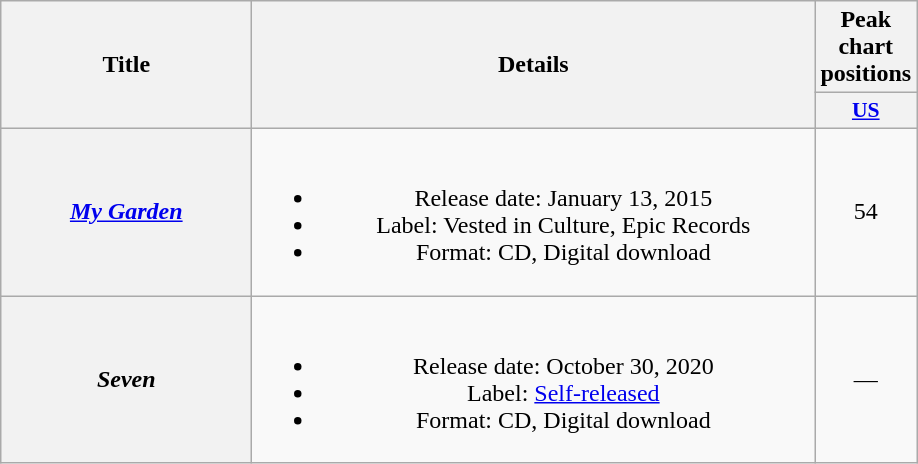<table class="wikitable plainrowheaders" style="text-align:center;">
<tr>
<th scope="col" rowspan="2" style="width:10em;">Title</th>
<th scope="col" rowspan="2" style="width:23em;">Details</th>
<th scope="col">Peak chart positions</th>
</tr>
<tr>
<th scope="col" style="width:2.2em;font-size:90%;"><a href='#'>US</a></th>
</tr>
<tr>
<th scope="row"><em><a href='#'>My Garden</a></em></th>
<td><br><ul><li>Release date: January 13, 2015</li><li>Label: Vested in Culture, Epic Records</li><li>Format: CD, Digital download</li></ul></td>
<td>54</td>
</tr>
<tr>
<th scope="row"><em>Seven</em></th>
<td><br><ul><li>Release date: October 30, 2020</li><li>Label: <a href='#'>Self-released</a></li><li>Format: CD, Digital download</li></ul></td>
<td>—</td>
</tr>
</table>
